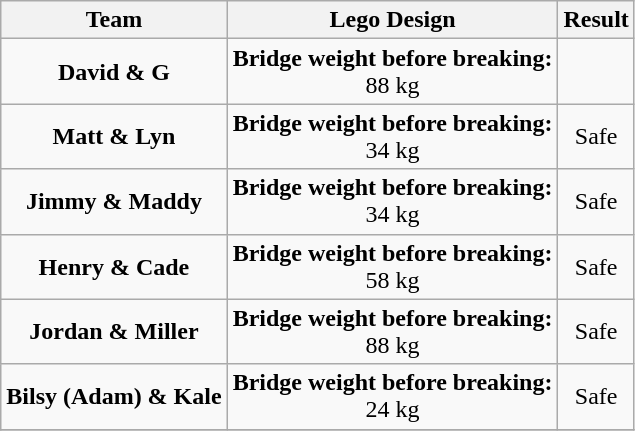<table class="wikitable" style="text-align:center">
<tr valign="top">
<th>Team</th>
<th>Lego Design</th>
<th>Result</th>
</tr>
<tr>
<td><strong>David & G</strong></td>
<td><strong>Bridge weight before breaking:</strong><br>88 kg</td>
<td></td>
</tr>
<tr>
<td><strong>Matt & Lyn</strong></td>
<td><strong>Bridge weight before breaking:</strong><br>34 kg</td>
<td>Safe</td>
</tr>
<tr>
<td><strong>Jimmy & Maddy</strong></td>
<td><strong>Bridge weight before breaking:</strong><br>34 kg</td>
<td>Safe</td>
</tr>
<tr>
<td><strong>Henry & Cade</strong></td>
<td><strong>Bridge weight before breaking:</strong><br>58 kg</td>
<td>Safe</td>
</tr>
<tr>
<td><strong>Jordan & Miller</strong></td>
<td><strong>Bridge weight before breaking:</strong><br>88 kg</td>
<td>Safe</td>
</tr>
<tr>
<td><strong>Bilsy (Adam) & Kale</strong></td>
<td><strong>Bridge weight before breaking:</strong><br>24 kg</td>
<td>Safe</td>
</tr>
<tr>
</tr>
</table>
